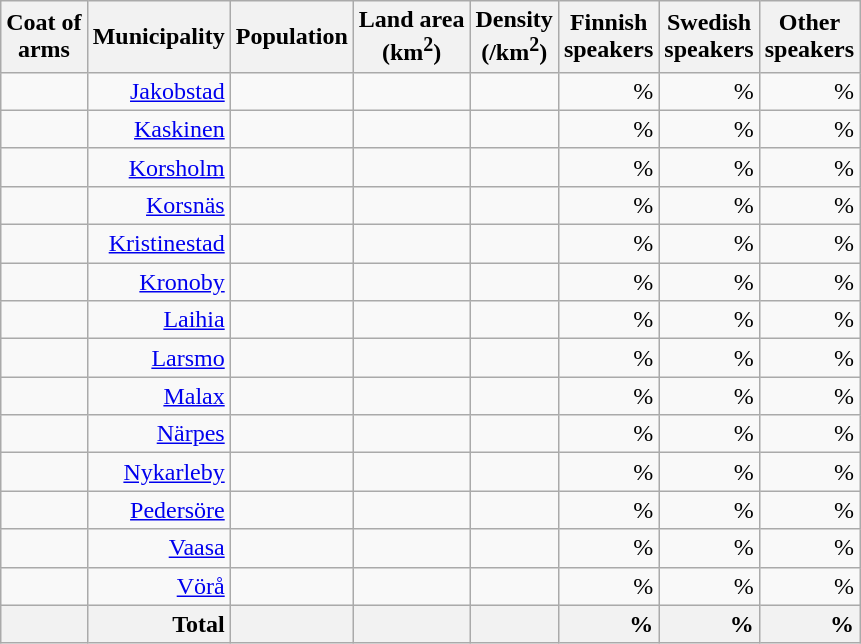<table class="wikitable sortable" style="text-align: right;">
<tr>
<th class="unsortable">Coat of<br>arms</th>
<th>Municipality</th>
<th>Population</th>
<th>Land area<br>(km<sup>2</sup>)</th>
<th>Density<br>(/km<sup>2</sup>)</th>
<th>Finnish<br>speakers</th>
<th>Swedish<br>speakers</th>
<th>Other<br>speakers</th>
</tr>
<tr>
<td></td>
<td><a href='#'>Jakobstad</a></td>
<td></td>
<td></td>
<td></td>
<td> %</td>
<td> %</td>
<td> %</td>
</tr>
<tr>
<td></td>
<td><a href='#'>Kaskinen</a></td>
<td></td>
<td></td>
<td></td>
<td> %</td>
<td> %</td>
<td> %</td>
</tr>
<tr>
<td></td>
<td><a href='#'>Korsholm</a></td>
<td></td>
<td></td>
<td></td>
<td> %</td>
<td> %</td>
<td> %</td>
</tr>
<tr>
<td></td>
<td><a href='#'>Korsnäs</a></td>
<td></td>
<td></td>
<td></td>
<td> %</td>
<td> %</td>
<td> %</td>
</tr>
<tr>
<td></td>
<td><a href='#'>Kristinestad</a></td>
<td></td>
<td></td>
<td></td>
<td> %</td>
<td> %</td>
<td> %</td>
</tr>
<tr>
<td></td>
<td><a href='#'>Kronoby</a></td>
<td></td>
<td></td>
<td></td>
<td> %</td>
<td> %</td>
<td> %</td>
</tr>
<tr>
<td></td>
<td><a href='#'>Laihia</a></td>
<td></td>
<td></td>
<td></td>
<td> %</td>
<td> %</td>
<td> %</td>
</tr>
<tr>
<td></td>
<td><a href='#'>Larsmo</a></td>
<td></td>
<td></td>
<td></td>
<td> %</td>
<td> %</td>
<td> %</td>
</tr>
<tr>
<td></td>
<td><a href='#'>Malax</a></td>
<td></td>
<td></td>
<td></td>
<td> %</td>
<td> %</td>
<td> %</td>
</tr>
<tr>
<td></td>
<td><a href='#'>Närpes</a></td>
<td></td>
<td></td>
<td></td>
<td> %</td>
<td> %</td>
<td> %</td>
</tr>
<tr>
<td></td>
<td><a href='#'>Nykarleby</a></td>
<td></td>
<td></td>
<td></td>
<td> %</td>
<td> %</td>
<td> %</td>
</tr>
<tr>
<td></td>
<td><a href='#'>Pedersöre</a></td>
<td></td>
<td></td>
<td></td>
<td> %</td>
<td> %</td>
<td> %</td>
</tr>
<tr>
<td></td>
<td><a href='#'>Vaasa</a></td>
<td></td>
<td></td>
<td></td>
<td> %</td>
<td> %</td>
<td> %</td>
</tr>
<tr>
<td></td>
<td><a href='#'>Vörå</a></td>
<td></td>
<td></td>
<td></td>
<td> %</td>
<td> %</td>
<td> %</td>
</tr>
<tr>
<th></th>
<th + style=text-align:right>Total</th>
<th + style=text-align:right></th>
<th + style=text-align:right></th>
<th + style=text-align:right></th>
<th !+ style=text-align:right> %</th>
<th !+ style=text-align:right> %</th>
<th !+ style=text-align:right> %</th>
</tr>
</table>
